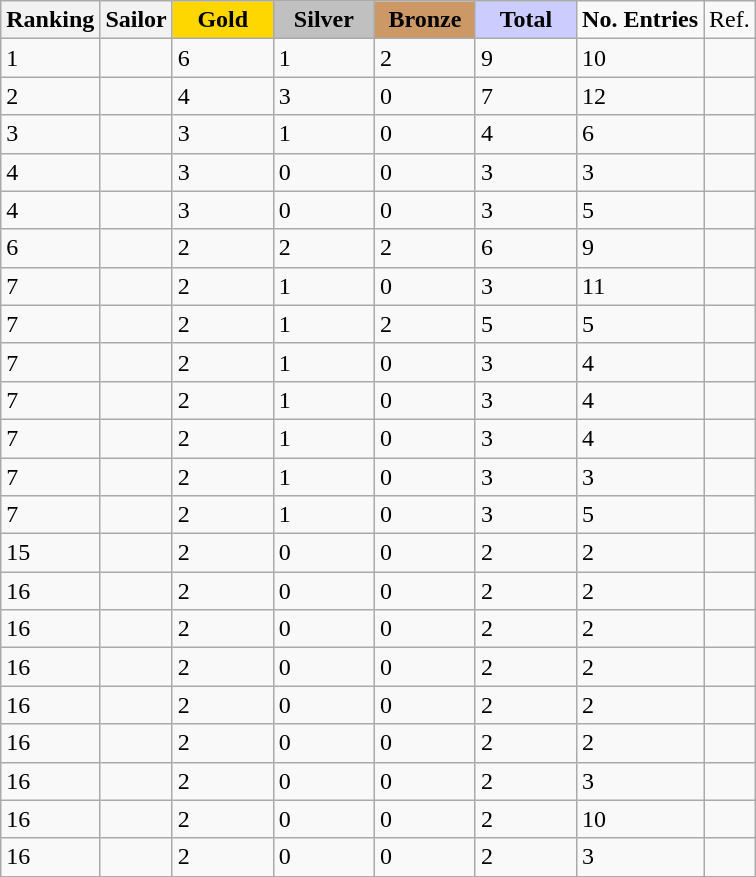<table class="wikitable sortable">
<tr>
<th align=center><strong>Ranking</strong></th>
<th align=center><strong>Sailor</strong></th>
<td style="background:gold; width:60px; text-align:center;"><strong>Gold</strong></td>
<td style="background:silver; width:60px; text-align:center;"><strong>Silver</strong></td>
<td style="background:#c96; width:60px; text-align:center;"><strong>Bronze</strong></td>
<td style="background:#ccf; width:60px; text-align:center;"><strong>Total</strong></td>
<td width:60px; text-align:center;"><strong>No. Entries</strong></td>
<td>Ref.</td>
</tr>
<tr>
<td>1</td>
<td></td>
<td>6</td>
<td>1</td>
<td>2</td>
<td>9</td>
<td>10</td>
<td></td>
</tr>
<tr>
<td>2</td>
<td></td>
<td>4</td>
<td>3</td>
<td>0</td>
<td>7</td>
<td>12</td>
<td></td>
</tr>
<tr>
<td>3</td>
<td></td>
<td>3</td>
<td>1</td>
<td>0</td>
<td>4</td>
<td>6</td>
<td></td>
</tr>
<tr>
<td>4</td>
<td></td>
<td>3</td>
<td>0</td>
<td>0</td>
<td>3</td>
<td>3</td>
<td></td>
</tr>
<tr>
<td>4</td>
<td></td>
<td>3</td>
<td>0</td>
<td>0</td>
<td>3</td>
<td>5</td>
<td></td>
</tr>
<tr>
<td>6</td>
<td></td>
<td>2</td>
<td>2</td>
<td>2</td>
<td>6</td>
<td>9</td>
<td></td>
</tr>
<tr>
<td>7</td>
<td></td>
<td>2</td>
<td>1</td>
<td>0</td>
<td>3</td>
<td>11</td>
<td></td>
</tr>
<tr>
<td>7</td>
<td></td>
<td>2</td>
<td>1</td>
<td>2</td>
<td>5</td>
<td>5</td>
<td></td>
</tr>
<tr>
<td>7</td>
<td></td>
<td>2</td>
<td>1</td>
<td>0</td>
<td>3</td>
<td>4</td>
<td></td>
</tr>
<tr>
<td>7</td>
<td></td>
<td>2</td>
<td>1</td>
<td>0</td>
<td>3</td>
<td>4</td>
<td></td>
</tr>
<tr>
<td>7</td>
<td></td>
<td>2</td>
<td>1</td>
<td>0</td>
<td>3</td>
<td>4</td>
<td></td>
</tr>
<tr>
<td>7</td>
<td></td>
<td>2</td>
<td>1</td>
<td>0</td>
<td>3</td>
<td>3</td>
<td></td>
</tr>
<tr>
<td>7</td>
<td></td>
<td>2</td>
<td>1</td>
<td>0</td>
<td>3</td>
<td>5</td>
<td></td>
</tr>
<tr>
<td>15</td>
<td></td>
<td>2</td>
<td>0</td>
<td>0</td>
<td>2</td>
<td>2</td>
<td></td>
</tr>
<tr>
<td>16</td>
<td></td>
<td>2</td>
<td>0</td>
<td>0</td>
<td>2</td>
<td>2</td>
<td></td>
</tr>
<tr>
<td>16</td>
<td></td>
<td>2</td>
<td>0</td>
<td>0</td>
<td>2</td>
<td>2</td>
<td></td>
</tr>
<tr>
<td>16</td>
<td></td>
<td>2</td>
<td>0</td>
<td>0</td>
<td>2</td>
<td>2</td>
<td></td>
</tr>
<tr>
<td>16</td>
<td></td>
<td>2</td>
<td>0</td>
<td>0</td>
<td>2</td>
<td>2</td>
<td></td>
</tr>
<tr>
<td>16</td>
<td></td>
<td>2</td>
<td>0</td>
<td>0</td>
<td>2</td>
<td>2</td>
<td></td>
</tr>
<tr>
<td>16</td>
<td></td>
<td>2</td>
<td>0</td>
<td>0</td>
<td>2</td>
<td>3</td>
<td></td>
</tr>
<tr>
<td>16</td>
<td></td>
<td>2</td>
<td>0</td>
<td>0</td>
<td>2</td>
<td>10</td>
<td></td>
</tr>
<tr>
<td>16</td>
<td></td>
<td>2</td>
<td>0</td>
<td>0</td>
<td>2</td>
<td>3</td>
<td></td>
</tr>
<tr>
</tr>
</table>
